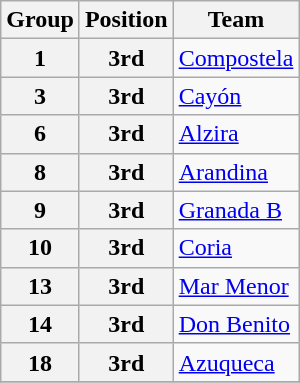<table class="wikitable">
<tr>
<th>Group</th>
<th>Position</th>
<th>Team</th>
</tr>
<tr>
<th>1</th>
<th>3rd</th>
<td><a href='#'>Compostela</a></td>
</tr>
<tr>
<th>3</th>
<th>3rd</th>
<td><a href='#'>Cayón</a></td>
</tr>
<tr>
<th>6</th>
<th>3rd</th>
<td><a href='#'>Alzira</a></td>
</tr>
<tr>
<th>8</th>
<th>3rd</th>
<td><a href='#'>Arandina</a></td>
</tr>
<tr>
<th>9</th>
<th>3rd</th>
<td><a href='#'>Granada B</a></td>
</tr>
<tr>
<th>10</th>
<th>3rd</th>
<td><a href='#'>Coria</a></td>
</tr>
<tr>
<th>13</th>
<th>3rd</th>
<td><a href='#'>Mar Menor</a></td>
</tr>
<tr>
<th>14</th>
<th>3rd</th>
<td><a href='#'>Don Benito</a></td>
</tr>
<tr>
<th>18</th>
<th>3rd</th>
<td><a href='#'>Azuqueca</a></td>
</tr>
<tr>
</tr>
</table>
